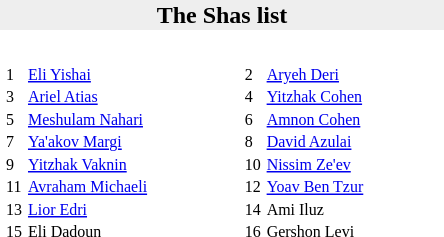<table style="float: right; margin: 0 0 0.5em 1em; clear:left; width:300px;" class="toccolours">
<tr>
<td colspan="2" style="background: #EEE; text-align: center;"><strong>The Shas list</strong></td>
</tr>
<tr>
<td colspan="2"><br><div><table style="width:100%; font-size: 8pt">
<tr>
<td style="width:8px">1</td>
<td style=><a href='#'>Eli Yishai</a></td>
<td style="width:8px">2</td>
<td style=><a href='#'>Aryeh Deri</a></td>
</tr>
<tr>
<td>3</td>
<td><a href='#'>Ariel Atias</a></td>
<td>4</td>
<td><a href='#'>Yitzhak Cohen</a></td>
</tr>
<tr>
<td>5</td>
<td><a href='#'>Meshulam Nahari</a></td>
<td>6</td>
<td><a href='#'>Amnon Cohen</a></td>
</tr>
<tr>
<td>7</td>
<td><a href='#'>Ya'akov Margi</a></td>
<td>8</td>
<td><a href='#'>David Azulai</a></td>
</tr>
<tr>
<td>9</td>
<td><a href='#'>Yitzhak Vaknin</a></td>
<td>10</td>
<td><a href='#'>Nissim Ze'ev</a></td>
</tr>
<tr>
<td>11</td>
<td><a href='#'>Avraham Michaeli</a></td>
<td>12</td>
<td><a href='#'>Yoav Ben Tzur</a></td>
</tr>
<tr>
<td>13</td>
<td><a href='#'>Lior Edri</a></td>
<td>14</td>
<td>Ami Iluz</td>
</tr>
<tr>
<td>15</td>
<td>Eli Dadoun</td>
<td>16</td>
<td>Gershon Levi</td>
</tr>
</table>
</div></td>
</tr>
</table>
